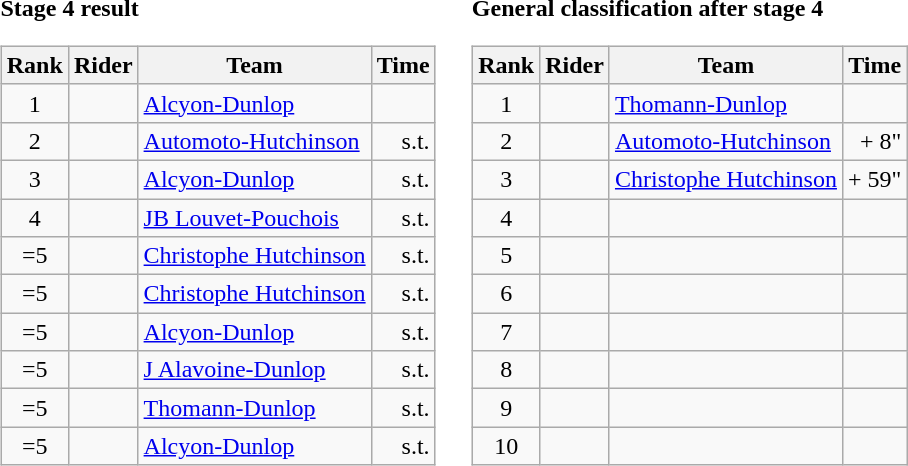<table>
<tr>
<td><strong>Stage 4 result</strong><br><table class="wikitable">
<tr>
<th scope="col">Rank</th>
<th scope="col">Rider</th>
<th scope="col">Team</th>
<th scope="col">Time</th>
</tr>
<tr>
<td style="text-align:center;">1</td>
<td></td>
<td><a href='#'>Alcyon-Dunlop</a></td>
<td style="text-align:right;"></td>
</tr>
<tr>
<td style="text-align:center;">2</td>
<td></td>
<td><a href='#'>Automoto-Hutchinson</a></td>
<td style="text-align:right;">s.t.</td>
</tr>
<tr>
<td style="text-align:center;">3</td>
<td></td>
<td><a href='#'>Alcyon-Dunlop</a></td>
<td style="text-align:right;">s.t.</td>
</tr>
<tr>
<td style="text-align:center;">4</td>
<td></td>
<td><a href='#'>JB Louvet-Pouchois</a></td>
<td style="text-align:right;">s.t.</td>
</tr>
<tr>
<td style="text-align:center;">=5</td>
<td></td>
<td><a href='#'>Christophe Hutchinson</a></td>
<td style="text-align:right;">s.t.</td>
</tr>
<tr>
<td style="text-align:center;">=5</td>
<td></td>
<td><a href='#'>Christophe Hutchinson</a></td>
<td style="text-align:right;">s.t.</td>
</tr>
<tr>
<td style="text-align:center;">=5</td>
<td></td>
<td><a href='#'>Alcyon-Dunlop</a></td>
<td style="text-align:right;">s.t.</td>
</tr>
<tr>
<td style="text-align:center;">=5</td>
<td></td>
<td><a href='#'>J Alavoine-Dunlop</a></td>
<td style="text-align:right;">s.t.</td>
</tr>
<tr>
<td style="text-align:center;">=5</td>
<td></td>
<td><a href='#'>Thomann-Dunlop</a></td>
<td style="text-align:right;">s.t.</td>
</tr>
<tr>
<td style="text-align:center;">=5</td>
<td></td>
<td><a href='#'>Alcyon-Dunlop</a></td>
<td style="text-align:right;">s.t.</td>
</tr>
</table>
</td>
<td></td>
<td><strong>General classification after stage 4</strong><br><table class="wikitable">
<tr>
<th scope="col">Rank</th>
<th scope="col">Rider</th>
<th scope="col">Team</th>
<th scope="col">Time</th>
</tr>
<tr>
<td style="text-align:center;">1</td>
<td></td>
<td><a href='#'>Thomann-Dunlop</a></td>
<td style="text-align:right;"></td>
</tr>
<tr>
<td style="text-align:center;">2</td>
<td></td>
<td><a href='#'>Automoto-Hutchinson</a></td>
<td style="text-align:right;">+ 8"</td>
</tr>
<tr>
<td style="text-align:center;">3</td>
<td></td>
<td><a href='#'>Christophe Hutchinson</a></td>
<td style="text-align:right;">+ 59"</td>
</tr>
<tr>
<td style="text-align:center;">4</td>
<td></td>
<td></td>
<td></td>
</tr>
<tr>
<td style="text-align:center;">5</td>
<td></td>
<td></td>
<td></td>
</tr>
<tr>
<td style="text-align:center;">6</td>
<td></td>
<td></td>
<td></td>
</tr>
<tr>
<td style="text-align:center;">7</td>
<td></td>
<td></td>
<td></td>
</tr>
<tr>
<td style="text-align:center;">8</td>
<td></td>
<td></td>
<td></td>
</tr>
<tr>
<td style="text-align:center;">9</td>
<td></td>
<td></td>
<td></td>
</tr>
<tr>
<td style="text-align:center;">10</td>
<td></td>
<td></td>
<td></td>
</tr>
</table>
</td>
</tr>
</table>
